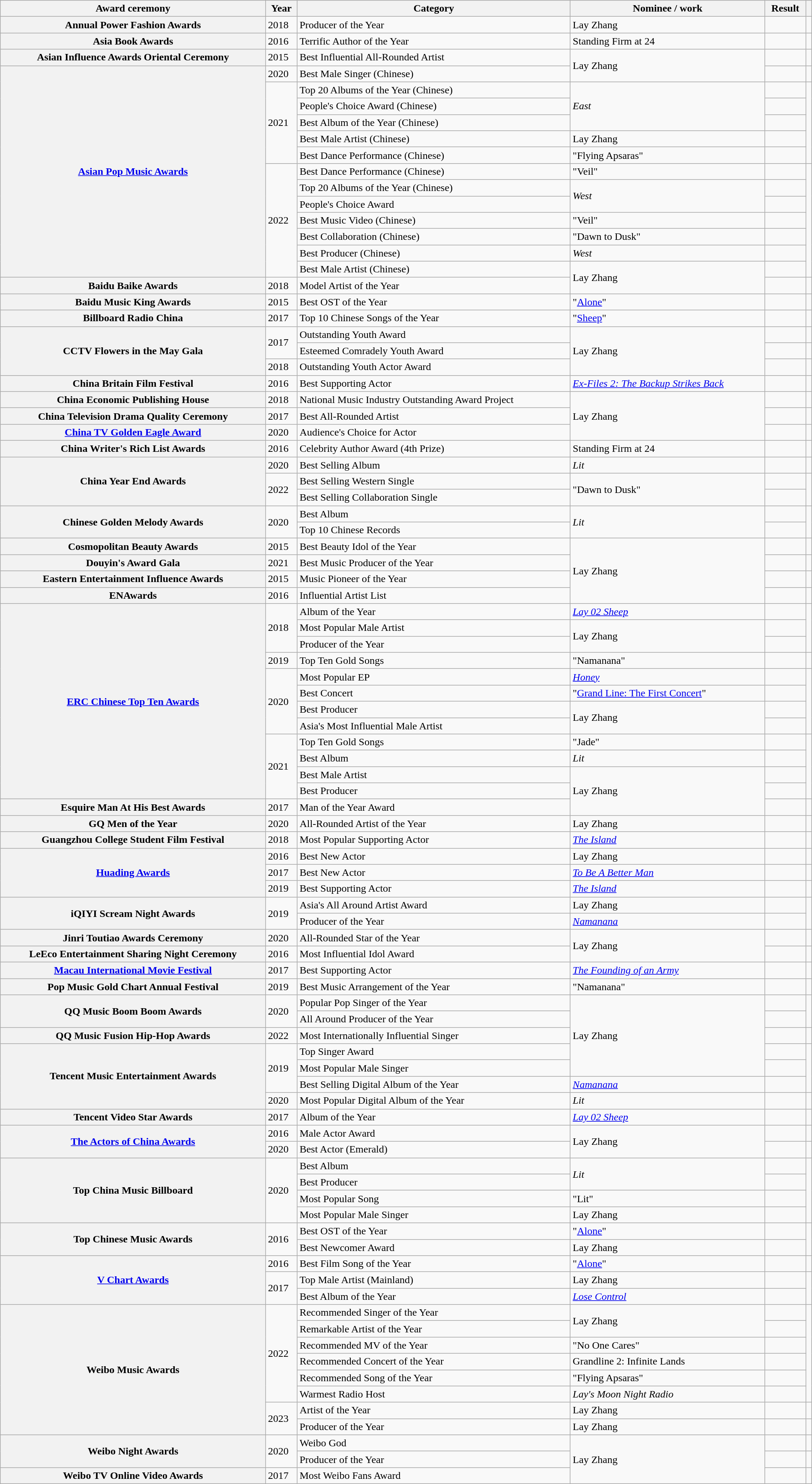<table class="wikitable sortable plainrowheaders" style="width:100%">
<tr>
<th scope="col">Award ceremony</th>
<th scope="col">Year</th>
<th scope="col">Category</th>
<th scope="col">Nominee / work</th>
<th scope="col">Result</th>
<th scope="col" class="unsortable"></th>
</tr>
<tr>
<th scope="row">Annual Power Fashion Awards </th>
<td>2018</td>
<td>Producer of the Year</td>
<td>Lay Zhang</td>
<td></td>
<td></td>
</tr>
<tr>
<th scope="row">Asia Book Awards</th>
<td>2016</td>
<td>Terrific Author of the Year</td>
<td>Standing Firm at 24</td>
<td></td>
<td></td>
</tr>
<tr>
<th scope="row">Asian Influence Awards Oriental Ceremony</th>
<td>2015</td>
<td>Best Influential All-Rounded Artist</td>
<td rowspan="2">Lay Zhang</td>
<td></td>
<td></td>
</tr>
<tr>
<th scope="row" rowspan="13"><a href='#'>Asian Pop Music Awards</a></th>
<td>2020</td>
<td>Best Male Singer (Chinese)</td>
<td></td>
<td></td>
</tr>
<tr>
<td rowspan="5">2021</td>
<td>Top 20 Albums of the Year (Chinese)</td>
<td rowspan="3"><em>East</em></td>
<td></td>
<td rowspan="5"></td>
</tr>
<tr>
<td>People's Choice Award (Chinese)</td>
<td></td>
</tr>
<tr>
<td>Best Album of the Year (Chinese)</td>
<td></td>
</tr>
<tr>
<td>Best Male Artist (Chinese)</td>
<td>Lay Zhang</td>
<td></td>
</tr>
<tr>
<td>Best Dance Performance (Chinese)</td>
<td>"Flying Apsaras"</td>
<td></td>
</tr>
<tr>
<td rowspan="7">2022</td>
<td>Best Dance Performance (Chinese)</td>
<td>"Veil"</td>
<td></td>
<td rowspan="7"></td>
</tr>
<tr>
<td>Top 20 Albums of the Year (Chinese)</td>
<td rowspan="2"><em>West</em></td>
<td></td>
</tr>
<tr>
<td>People's Choice Award</td>
<td></td>
</tr>
<tr>
<td>Best Music Video (Chinese)</td>
<td>"Veil"</td>
<td></td>
</tr>
<tr>
<td>Best Collaboration (Chinese)</td>
<td>"Dawn to Dusk" </td>
<td></td>
</tr>
<tr>
<td>Best Producer (Chinese)</td>
<td><em>West</em></td>
<td></td>
</tr>
<tr>
<td>Best Male Artist (Chinese)</td>
<td rowspan="2">Lay Zhang</td>
<td></td>
</tr>
<tr>
<th scope="row">Baidu Baike Awards </th>
<td>2018</td>
<td>Model Artist of the Year</td>
<td></td>
<td></td>
</tr>
<tr>
<th scope="row">Baidu Music King Awards</th>
<td>2015</td>
<td>Best OST of the Year</td>
<td>"<a href='#'>Alone</a>"</td>
<td></td>
<td></td>
</tr>
<tr>
<th scope="row">Billboard Radio China</th>
<td>2017</td>
<td>Top 10 Chinese Songs of the Year</td>
<td>"<a href='#'>Sheep</a>"</td>
<td></td>
<td></td>
</tr>
<tr>
<th scope="row" rowspan="3">CCTV Flowers in the May Gala </th>
<td rowspan="2">2017</td>
<td>Outstanding Youth Award</td>
<td rowspan="3">Lay Zhang</td>
<td></td>
<td></td>
</tr>
<tr>
<td>Esteemed Comradely Youth Award</td>
<td></td>
<td></td>
</tr>
<tr>
<td>2018</td>
<td>Outstanding Youth Actor Award</td>
<td></td>
<td></td>
</tr>
<tr>
<th scope="row">China Britain Film Festival</th>
<td>2016</td>
<td>Best Supporting Actor</td>
<td><em><a href='#'>Ex-Files 2: The Backup Strikes Back</a></em></td>
<td></td>
<td></td>
</tr>
<tr>
<th scope="row">China Economic Publishing House</th>
<td>2018</td>
<td>National Music Industry Outstanding Award Project</td>
<td rowspan="3">Lay Zhang</td>
<td></td>
<td></td>
</tr>
<tr>
<th scope="row">China Television Drama Quality Ceremony</th>
<td>2017</td>
<td>Best All-Rounded Artist</td>
<td></td>
<td></td>
</tr>
<tr>
<th scope="row"><a href='#'>China TV Golden Eagle Award</a></th>
<td>2020</td>
<td>Audience's Choice for Actor</td>
<td></td>
<td></td>
</tr>
<tr>
<th scope="row">China Writer's Rich List Awards</th>
<td>2016</td>
<td>Celebrity Author Award (4th Prize)</td>
<td>Standing Firm at 24</td>
<td></td>
<td></td>
</tr>
<tr>
<th scope="row" rowspan="3">China Year End Awards</th>
<td>2020</td>
<td>Best Selling Album</td>
<td><em>Lit</em></td>
<td></td>
<td></td>
</tr>
<tr>
<td rowspan="2">2022</td>
<td>Best Selling Western Single</td>
<td rowspan="2">"Dawn to Dusk" </td>
<td></td>
<td rowspan="2"></td>
</tr>
<tr>
<td>Best Selling Collaboration Single</td>
<td></td>
</tr>
<tr>
<th scope="row" rowspan="2">Chinese Golden Melody Awards</th>
<td rowspan="2">2020</td>
<td>Best Album</td>
<td rowspan="2"><em>Lit</em></td>
<td></td>
<td rowspan="2"></td>
</tr>
<tr>
<td>Top 10 Chinese Records</td>
<td></td>
</tr>
<tr>
<th scope="row">Cosmopolitan Beauty Awards</th>
<td>2015</td>
<td>Best Beauty Idol of the Year</td>
<td rowspan="4">Lay Zhang</td>
<td></td>
<td></td>
</tr>
<tr>
<th scope="row">Douyin's Award Gala </th>
<td>2021</td>
<td>Best Music Producer of the Year</td>
<td></td>
<td></td>
</tr>
<tr>
<th scope="row">Eastern Entertainment Influence Awards </th>
<td>2015</td>
<td>Music Pioneer of the Year</td>
<td></td>
<td></td>
</tr>
<tr>
<th scope="row">ENAwards</th>
<td>2016</td>
<td>Influential Artist List</td>
<td></td>
<td></td>
</tr>
<tr>
<th scope="row" rowspan="12"><a href='#'>ERC Chinese Top Ten Awards</a></th>
<td rowspan="3">2018</td>
<td>Album of the Year</td>
<td><em><a href='#'>Lay 02 Sheep</a></em></td>
<td></td>
<td rowspan="3"></td>
</tr>
<tr>
<td>Most Popular Male Artist</td>
<td rowspan="2">Lay Zhang</td>
<td></td>
</tr>
<tr>
<td>Producer of the Year</td>
<td></td>
</tr>
<tr>
<td>2019</td>
<td>Top Ten Gold Songs</td>
<td>"Namanana"</td>
<td></td>
<td></td>
</tr>
<tr>
<td rowspan="4">2020</td>
<td>Most Popular EP</td>
<td><em><a href='#'>Honey</a></em></td>
<td></td>
<td rowspan="4"></td>
</tr>
<tr>
<td>Best Concert</td>
<td>"<a href='#'>Grand Line: The First Concert</a>"</td>
<td></td>
</tr>
<tr>
<td>Best Producer</td>
<td rowspan="2">Lay Zhang</td>
<td></td>
</tr>
<tr>
<td>Asia's Most Influential Male Artist</td>
<td></td>
</tr>
<tr>
<td rowspan="4">2021</td>
<td>Top Ten Gold Songs</td>
<td>"Jade"</td>
<td></td>
<td rowspan="4"></td>
</tr>
<tr>
<td>Best Album</td>
<td><em>Lit</em></td>
<td></td>
</tr>
<tr>
<td>Best Male Artist</td>
<td rowspan="3">Lay Zhang</td>
<td></td>
</tr>
<tr>
<td>Best Producer</td>
<td></td>
</tr>
<tr>
<th scope="row">Esquire Man At His Best Awards</th>
<td>2017</td>
<td>Man of the Year Award</td>
<td></td>
<td></td>
</tr>
<tr>
<th scope="row">GQ Men of the Year </th>
<td>2020</td>
<td>All-Rounded Artist of the Year</td>
<td>Lay Zhang</td>
<td></td>
<td></td>
</tr>
<tr>
<th scope="row">Guangzhou College Student Film Festival</th>
<td>2018</td>
<td>Most Popular Supporting Actor</td>
<td><em><a href='#'>The Island</a></em></td>
<td></td>
<td></td>
</tr>
<tr>
<th scope="row" rowspan="3"><a href='#'>Huading Awards</a> </th>
<td>2016</td>
<td>Best New Actor</td>
<td>Lay Zhang</td>
<td></td>
<td></td>
</tr>
<tr>
<td>2017</td>
<td>Best New Actor</td>
<td><em><a href='#'>To Be A Better Man</a></em></td>
<td></td>
<td></td>
</tr>
<tr>
<td>2019</td>
<td>Best Supporting Actor</td>
<td><a href='#'><em>The Island</em></a></td>
<td></td>
<td></td>
</tr>
<tr>
<th scope="row" rowspan="2">iQIYI Scream Night Awards </th>
<td rowspan="2">2019</td>
<td>Asia's All Around Artist Award</td>
<td>Lay Zhang</td>
<td></td>
<td rowspan="2"></td>
</tr>
<tr>
<td>Producer of the Year</td>
<td><em><a href='#'>Namanana</a></em></td>
<td></td>
</tr>
<tr>
<th scope="row">Jinri Toutiao Awards Ceremony </th>
<td>2020</td>
<td>All-Rounded Star of the Year</td>
<td rowspan="2">Lay Zhang</td>
<td></td>
<td></td>
</tr>
<tr>
<th scope="row">LeEco Entertainment Sharing Night Ceremony </th>
<td>2016</td>
<td>Most Influential Idol Award</td>
<td></td>
<td></td>
</tr>
<tr>
<th scope="row"><a href='#'>Macau International Movie Festival</a> </th>
<td>2017</td>
<td>Best Supporting Actor</td>
<td><em><a href='#'>The Founding of an Army</a></em></td>
<td></td>
<td></td>
</tr>
<tr>
<th scope="row">Pop Music Gold Chart Annual Festival </th>
<td>2019</td>
<td>Best Music Arrangement of the Year</td>
<td>"Namanana"</td>
<td></td>
<td></td>
</tr>
<tr>
<th scope="row" rowspan="2">QQ Music Boom Boom Awards </th>
<td rowspan="2">2020</td>
<td>Popular Pop Singer of the Year</td>
<td rowspan="5">Lay Zhang</td>
<td></td>
<td rowspan=2></td>
</tr>
<tr>
<td>All Around Producer of the Year</td>
<td></td>
</tr>
<tr>
<th scope="row">QQ Music Fusion Hip-Hop Awards</th>
<td>2022</td>
<td>Most Internationally Influential Singer</td>
<td></td>
<td></td>
</tr>
<tr>
<th scope="row" rowspan="4">Tencent Music Entertainment Awards </th>
<td rowspan="3">2019</td>
<td>Top Singer Award</td>
<td></td>
<td rowspan="3"></td>
</tr>
<tr>
<td>Most Popular Male Singer</td>
<td></td>
</tr>
<tr>
<td>Best Selling Digital Album of the Year</td>
<td><em><a href='#'>Namanana</a></em></td>
<td></td>
</tr>
<tr>
<td>2020</td>
<td>Most Popular Digital Album of the Year</td>
<td><em>Lit</em></td>
<td></td>
<td></td>
</tr>
<tr>
<th scope="row">Tencent Video Star Awards</th>
<td>2017</td>
<td>Album of the Year</td>
<td><em><a href='#'>Lay 02 Sheep</a></em></td>
<td></td>
<td></td>
</tr>
<tr>
<th scope="row" rowspan="2"><a href='#'>The Actors of China Awards</a></th>
<td>2016</td>
<td>Male Actor Award</td>
<td rowspan="2">Lay Zhang</td>
<td></td>
<td></td>
</tr>
<tr>
<td>2020</td>
<td>Best Actor (Emerald)</td>
<td></td>
<td></td>
</tr>
<tr>
<th scope="row" rowspan="4">Top China Music Billboard</th>
<td rowspan="4">2020</td>
<td>Best Album</td>
<td rowspan="2"><em>Lit</em></td>
<td></td>
<td rowspan="4"></td>
</tr>
<tr>
<td>Best Producer</td>
<td></td>
</tr>
<tr>
<td>Most Popular Song</td>
<td>"Lit"</td>
<td></td>
</tr>
<tr>
<td>Most Popular Male Singer</td>
<td>Lay Zhang</td>
<td></td>
</tr>
<tr>
<th scope="row" rowspan="2">Top Chinese Music Awards</th>
<td rowspan="2">2016</td>
<td>Best OST of the Year</td>
<td>"<a href='#'>Alone</a>"</td>
<td></td>
<td rowspan="2"></td>
</tr>
<tr>
<td>Best Newcomer Award</td>
<td>Lay Zhang</td>
<td></td>
</tr>
<tr>
<th scope="row" rowspan="3"><a href='#'>V Chart Awards</a> </th>
<td>2016</td>
<td>Best Film Song of the Year</td>
<td>"<a href='#'>Alone</a>"</td>
<td></td>
<td></td>
</tr>
<tr>
<td rowspan="2">2017</td>
<td>Top Male Artist (Mainland)</td>
<td>Lay Zhang</td>
<td></td>
<td rowspan="2"></td>
</tr>
<tr>
<td>Best Album of the Year</td>
<td><em><a href='#'>Lose Control</a></em></td>
<td></td>
</tr>
<tr>
<th scope="row" rowspan="8">Weibo Music Awards </th>
<td rowspan="6">2022</td>
<td>Recommended Singer of the Year</td>
<td rowspan="2">Lay Zhang</td>
<td></td>
<td rowspan="6"></td>
</tr>
<tr>
<td>Remarkable Artist of the Year</td>
<td></td>
</tr>
<tr>
<td>Recommended MV of the Year</td>
<td>"No One Cares"</td>
<td></td>
</tr>
<tr>
<td>Recommended Concert of the Year</td>
<td>Grandline 2: Infinite Lands</td>
<td></td>
</tr>
<tr>
<td>Recommended Song of the Year</td>
<td>"Flying Apsaras"</td>
<td></td>
</tr>
<tr>
<td>Warmest Radio Host</td>
<td><em>Lay's Moon Night Radio</em></td>
<td></td>
</tr>
<tr>
<td rowspan="2">2023</td>
<td>Artist of the Year</td>
<td rowspan="1">Lay Zhang</td>
<td></td>
<td rowspan="1"> </td>
</tr>
<tr>
<td>Producer of the Year</td>
<td rowspan="1">Lay Zhang</td>
<td></td>
<td rowspan="1"></td>
</tr>
<tr>
<th scope="row" rowspan="2">Weibo Night Awards</th>
<td rowspan="2">2020</td>
<td>Weibo God</td>
<td rowspan="3">Lay Zhang</td>
<td></td>
<td></td>
</tr>
<tr>
<td>Producer of the Year</td>
<td></td>
<td></td>
</tr>
<tr>
<th scope="row">Weibo TV Online Video Awards</th>
<td>2017</td>
<td>Most Weibo Fans Award</td>
<td></td>
<td></td>
</tr>
</table>
